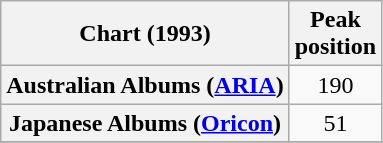<table class="wikitable sortable plainrowheaders">
<tr>
<th>Chart (1993)</th>
<th>Peak<br>position</th>
</tr>
<tr>
<th scope="row">Australian Albums (<a href='#'>ARIA</a>)</th>
<td align="center">190</td>
</tr>
<tr>
<th scope="row">Japanese Albums (<a href='#'>Oricon</a>)</th>
<td align="center">51</td>
</tr>
<tr>
</tr>
</table>
